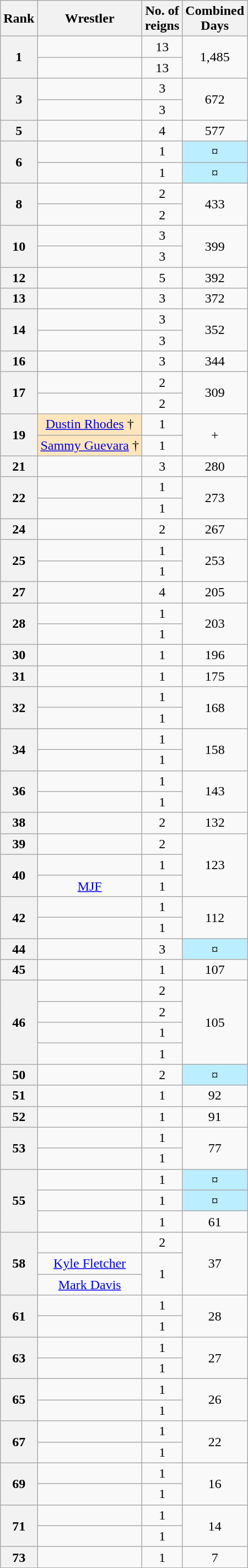<table class="wikitable sortable" style="text-align: center">
<tr>
<th>Rank</th>
<th>Wrestler</th>
<th>No. of<br>reigns</th>
<th>Combined<br>Days</th>
</tr>
<tr>
<th rowspan="2">1</th>
<td></td>
<td>13</td>
<td rowspan="2">1,485</td>
</tr>
<tr>
<td></td>
<td>13</td>
</tr>
<tr>
<th rowspan="2">3</th>
<td></td>
<td>3</td>
<td rowspan="2">672</td>
</tr>
<tr>
<td></td>
<td>3</td>
</tr>
<tr>
<th>5</th>
<td></td>
<td>4</td>
<td>577</td>
</tr>
<tr>
<th rowspan="2">6</th>
<td></td>
<td>1</td>
<td style="background-color:#bbeeff">¤</td>
</tr>
<tr>
<td></td>
<td>1</td>
<td style="background-color:#bbeeff">¤</td>
</tr>
<tr>
<th rowspan="2">8</th>
<td></td>
<td>2</td>
<td rowspan="2">433</td>
</tr>
<tr>
<td></td>
<td>2</td>
</tr>
<tr>
<th rowspan="2">10</th>
<td></td>
<td>3</td>
<td rowspan="2">399</td>
</tr>
<tr>
<td></td>
<td>3</td>
</tr>
<tr>
<th>12</th>
<td></td>
<td>5</td>
<td>392</td>
</tr>
<tr>
<th>13</th>
<td></td>
<td>3</td>
<td>372</td>
</tr>
<tr>
<th rowspan="2">14</th>
<td></td>
<td>3</td>
<td rowspan="2">352</td>
</tr>
<tr>
<td></td>
<td>3</td>
</tr>
<tr>
<th>16</th>
<td></td>
<td>3</td>
<td>344</td>
</tr>
<tr>
<th rowspan="2">17</th>
<td></td>
<td>2</td>
<td rowspan="2">309</td>
</tr>
<tr>
<td></td>
<td>2</td>
</tr>
<tr>
<th rowspan="2">19</th>
<td style="background-color:#ffe6bd"><a href='#'>Dustin Rhodes</a> †</td>
<td>1</td>
<td rowspan="2">+</td>
</tr>
<tr>
<td style="background-color:#ffe6bd"><a href='#'>Sammy Guevara</a> †</td>
<td>1</td>
</tr>
<tr>
<th>21</th>
<td></td>
<td>3</td>
<td>280</td>
</tr>
<tr>
<th rowspan="2">22</th>
<td></td>
<td>1</td>
<td rowspan="2">273</td>
</tr>
<tr>
<td></td>
<td>1</td>
</tr>
<tr>
<th>24</th>
<td></td>
<td>2</td>
<td>267</td>
</tr>
<tr>
<th rowspan="2">25</th>
<td></td>
<td>1</td>
<td rowspan="2">253</td>
</tr>
<tr>
<td></td>
<td>1</td>
</tr>
<tr>
<th>27</th>
<td></td>
<td>4</td>
<td>205</td>
</tr>
<tr>
<th rowspan="2">28</th>
<td></td>
<td>1</td>
<td rowspan="2">203</td>
</tr>
<tr>
<td></td>
<td>1</td>
</tr>
<tr>
<th>30</th>
<td></td>
<td>1</td>
<td>196</td>
</tr>
<tr>
<th>31</th>
<td></td>
<td>1</td>
<td>175</td>
</tr>
<tr>
<th rowspan="2">32</th>
<td></td>
<td>1</td>
<td rowspan="2">168</td>
</tr>
<tr>
<td></td>
<td>1</td>
</tr>
<tr>
<th rowspan="2">34</th>
<td></td>
<td>1</td>
<td rowspan="2">158</td>
</tr>
<tr>
<td></td>
<td>1</td>
</tr>
<tr>
<th rowspan="2">36</th>
<td></td>
<td>1</td>
<td rowspan="2">143</td>
</tr>
<tr>
<td></td>
<td>1</td>
</tr>
<tr>
<th>38</th>
<td></td>
<td>2</td>
<td>132</td>
</tr>
<tr>
<th>39</th>
<td></td>
<td>2</td>
<td rowspan="3">123</td>
</tr>
<tr>
<th rowspan="2">40</th>
<td></td>
<td>1</td>
</tr>
<tr>
<td><a href='#'>MJF</a></td>
<td>1</td>
</tr>
<tr>
<th rowspan="2">42</th>
<td></td>
<td>1</td>
<td rowspan="2">112</td>
</tr>
<tr>
<td></td>
<td>1</td>
</tr>
<tr>
<th>44</th>
<td></td>
<td>3</td>
<td style="background-color:#bbeeff">¤</td>
</tr>
<tr>
<th>45</th>
<td></td>
<td>1</td>
<td>107</td>
</tr>
<tr>
<th rowspan="4">46</th>
<td></td>
<td>2</td>
<td rowspan="4">105</td>
</tr>
<tr>
<td></td>
<td>2</td>
</tr>
<tr>
<td></td>
<td>1</td>
</tr>
<tr>
<td></td>
<td>1</td>
</tr>
<tr>
<th>50</th>
<td></td>
<td>2</td>
<td style="background-color:#bbeeff">¤</td>
</tr>
<tr>
<th>51</th>
<td></td>
<td>1</td>
<td>92</td>
</tr>
<tr>
<th>52</th>
<td></td>
<td>1</td>
<td>91</td>
</tr>
<tr>
<th rowspan="2">53</th>
<td></td>
<td>1</td>
<td rowspan="2">77</td>
</tr>
<tr>
<td></td>
<td>1</td>
</tr>
<tr>
<th rowspan="3">55</th>
<td></td>
<td>1</td>
<td style="background-color:#bbeeff">¤</td>
</tr>
<tr>
<td></td>
<td>1</td>
<td style="background-color:#bbeeff">¤</td>
</tr>
<tr>
<td></td>
<td>1</td>
<td>61</td>
</tr>
<tr>
<th rowspan=3>58</th>
<td></td>
<td>2</td>
<td rowspan=3>37</td>
</tr>
<tr>
<td><a href='#'>Kyle Fletcher</a></td>
<td rowspan=2>1</td>
</tr>
<tr>
<td><a href='#'>Mark Davis</a></td>
</tr>
<tr>
<th rowspan="2">61</th>
<td></td>
<td>1</td>
<td rowspan="2">28</td>
</tr>
<tr>
<td></td>
<td>1</td>
</tr>
<tr>
<th rowspan="2">63</th>
<td></td>
<td>1</td>
<td rowspan="2">27</td>
</tr>
<tr>
<td></td>
<td>1</td>
</tr>
<tr>
<th rowspan="2">65</th>
<td></td>
<td>1</td>
<td rowspan="2">26</td>
</tr>
<tr>
<td></td>
<td>1</td>
</tr>
<tr>
<th rowspan="2">67</th>
<td></td>
<td>1</td>
<td rowspan="2">22</td>
</tr>
<tr>
<td></td>
<td>1</td>
</tr>
<tr>
<th rowspan="2">69</th>
<td></td>
<td>1</td>
<td rowspan="2">16</td>
</tr>
<tr>
<td></td>
<td>1</td>
</tr>
<tr>
<th rowspan="2">71</th>
<td></td>
<td>1</td>
<td rowspan="2">14</td>
</tr>
<tr>
<td></td>
<td>1</td>
</tr>
<tr>
<th>73</th>
<td></td>
<td>1</td>
<td>7</td>
</tr>
</table>
